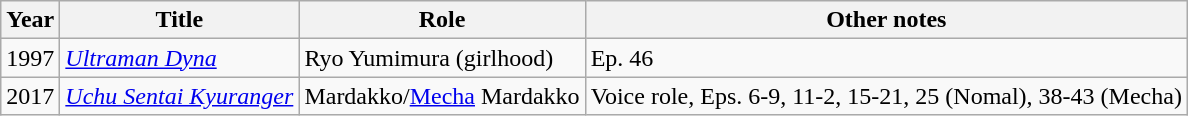<table class="wikitable">
<tr>
<th>Year</th>
<th>Title</th>
<th>Role</th>
<th>Other notes</th>
</tr>
<tr>
<td>1997</td>
<td><em><a href='#'>Ultraman Dyna</a></em></td>
<td>Ryo Yumimura (girlhood)</td>
<td>Ep. 46</td>
</tr>
<tr>
<td>2017</td>
<td><em><a href='#'>Uchu Sentai Kyuranger</a></em></td>
<td>Mardakko/<a href='#'>Mecha</a> Mardakko</td>
<td>Voice role, Eps. 6-9, 11-2, 15-21, 25 (Nomal), 38-43 (Mecha)</td>
</tr>
</table>
